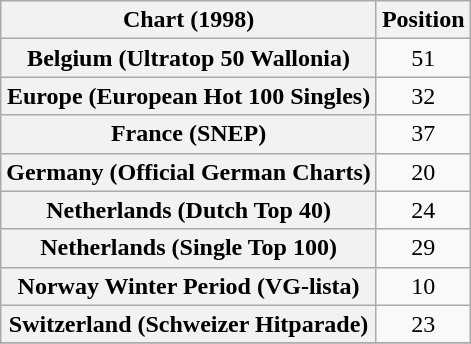<table class="wikitable sortable plainrowheaders" style="text-align:center;">
<tr>
<th scope="col">Chart (1998)</th>
<th scope="col">Position</th>
</tr>
<tr>
<th scope="row">Belgium (Ultratop 50 Wallonia)</th>
<td>51</td>
</tr>
<tr>
<th scope="row">Europe (European Hot 100 Singles)</th>
<td>32</td>
</tr>
<tr>
<th scope="row">France (SNEP)</th>
<td>37</td>
</tr>
<tr>
<th scope="row">Germany (Official German Charts)</th>
<td>20</td>
</tr>
<tr>
<th scope="row">Netherlands (Dutch Top 40)</th>
<td>24</td>
</tr>
<tr>
<th scope="row">Netherlands (Single Top 100)</th>
<td>29</td>
</tr>
<tr>
<th scope="row">Norway Winter Period (VG-lista)</th>
<td>10</td>
</tr>
<tr>
<th scope="row">Switzerland (Schweizer Hitparade)</th>
<td>23</td>
</tr>
<tr>
</tr>
</table>
